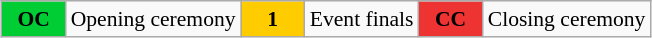<table class="wikitable" style="margin:0.5em auto; font-size:90%; position:relative">
<tr>
<td style="width:2.5em; background:#00cc33; text-align:center"><strong>OC</strong></td>
<td>Opening ceremony</td>
<td style="width:2.5em; background:#ffcc00; text-align:center"><strong>1</strong></td>
<td>Event finals</td>
<td style="width:2.5em; background:#ee3333; text-align:center"><strong>CC</strong></td>
<td>Closing ceremony</td>
</tr>
</table>
